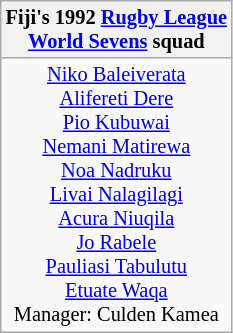<table class="wikitable floatright" style="font-size: 85%;">
<tr>
<th>Fiji's 1992 <a href='#'>Rugby League<br>World Sevens</a> squad</th>
</tr>
<tr style="text-align: center;">
<td><a href='#'>Niko Baleiverata</a><br><a href='#'>Alifereti Dere</a><br><a href='#'>Pio Kubuwai</a><br><a href='#'>Nemani Matirewa</a><br><a href='#'>Noa Nadruku</a><br><a href='#'>Livai Nalagilagi</a><br><a href='#'>Acura Niuqila</a><br><a href='#'>Jo Rabele</a><br><a href='#'>Pauliasi Tabulutu</a><br><a href='#'>Etuate Waqa</a><br>Manager: Culden Kamea</td>
</tr>
</table>
